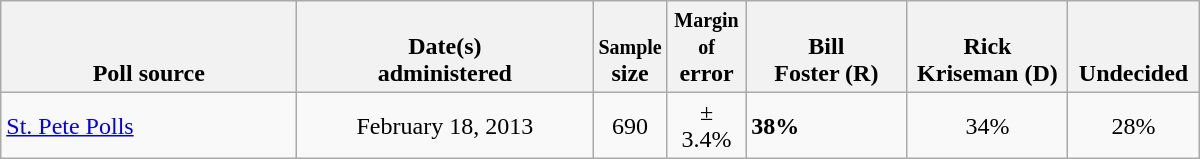<table class="wikitable">
<tr valign= bottom>
<th style="width:190px;">Poll source</th>
<th style="width:190px;">Date(s)<br>administered</th>
<th style="width:20px;"><small>Sample</small><br>size</th>
<th style="width:45px;"><small>Margin of</small><br>error</th>
<th style="width:100px;">Bill<br>Foster (R)</th>
<th style="width:100px;">Rick<br>Kriseman (D)</th>
<th style="width:80px;">Undecided</th>
</tr>
<tr>
<td><a href='#'>St. Pete Polls</a></td>
<td align=center>February 18, 2013</td>
<td align=center>690</td>
<td align=center>± 3.4%</td>
<td><strong>38%</strong></td>
<td align=center>34%</td>
<td align=center>28%</td>
</tr>
</table>
